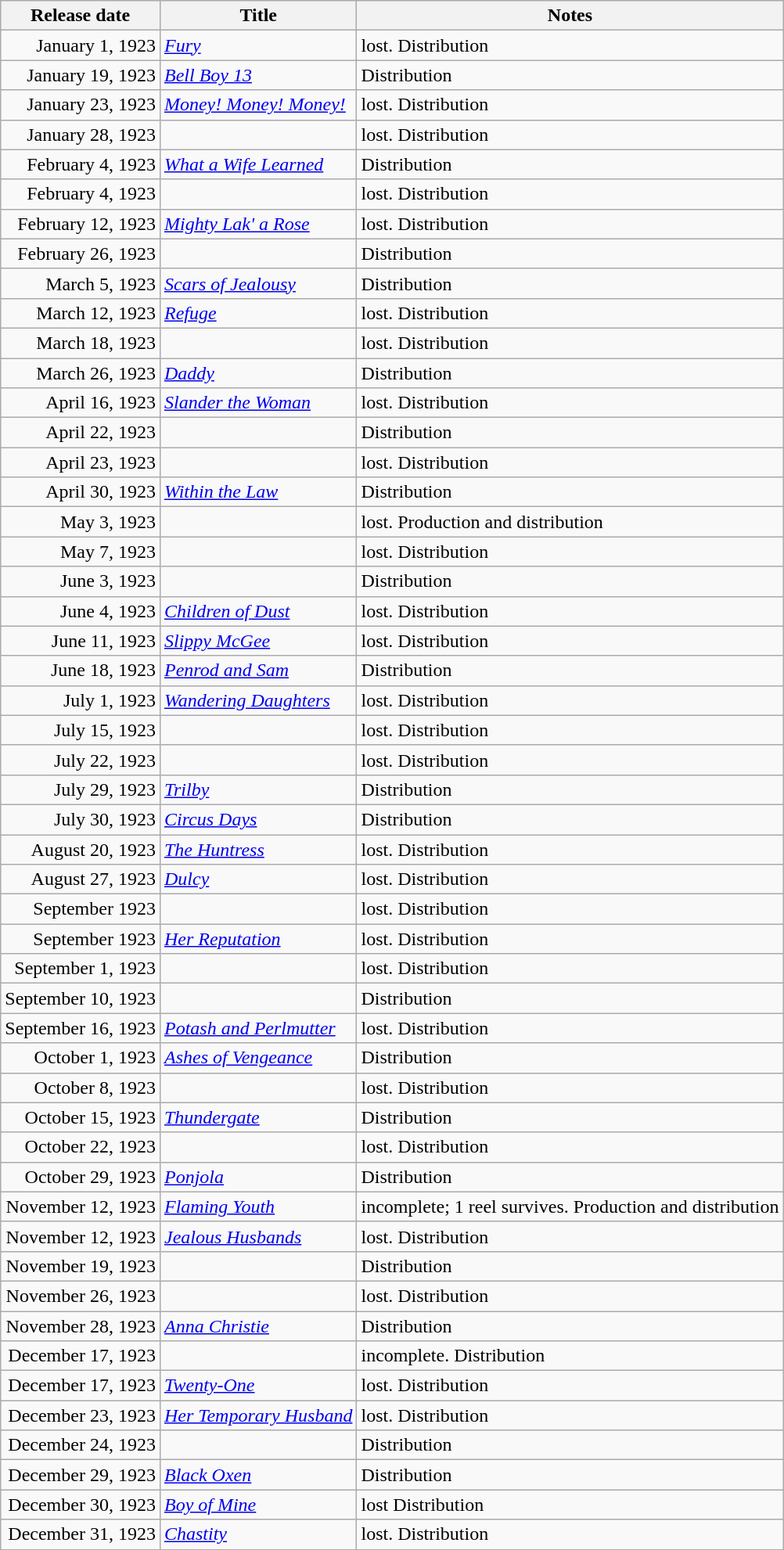<table class="wikitable sortable">
<tr>
<th>Release date</th>
<th>Title</th>
<th>Notes</th>
</tr>
<tr>
<td align="right">January 1, 1923</td>
<td><em><a href='#'>Fury</a></em></td>
<td>lost. Distribution</td>
</tr>
<tr>
<td align="right">January 19, 1923</td>
<td><em><a href='#'>Bell Boy 13</a></em></td>
<td>Distribution</td>
</tr>
<tr>
<td align="right">January 23, 1923</td>
<td><em><a href='#'>Money! Money! Money!</a></em></td>
<td>lost. Distribution</td>
</tr>
<tr>
<td align="right">January 28, 1923</td>
<td><em></em></td>
<td>lost. Distribution</td>
</tr>
<tr>
<td align="right">February 4, 1923</td>
<td><em><a href='#'>What a Wife Learned</a></em></td>
<td>Distribution</td>
</tr>
<tr>
<td align="right">February 4, 1923</td>
<td><em></em></td>
<td>lost. Distribution</td>
</tr>
<tr>
<td align="right">February 12, 1923</td>
<td><em><a href='#'>Mighty Lak' a Rose</a></em></td>
<td>lost. Distribution</td>
</tr>
<tr>
<td align="right">February 26, 1923</td>
<td><em></em></td>
<td>Distribution</td>
</tr>
<tr>
<td align="right">March 5, 1923</td>
<td><em><a href='#'>Scars of Jealousy</a></em></td>
<td>Distribution</td>
</tr>
<tr>
<td align="right">March 12, 1923</td>
<td><em><a href='#'>Refuge</a></em></td>
<td>lost. Distribution</td>
</tr>
<tr>
<td align="right">March 18, 1923</td>
<td><em></em></td>
<td>lost. Distribution</td>
</tr>
<tr>
<td align="right">March 26, 1923</td>
<td><em><a href='#'>Daddy</a></em></td>
<td>Distribution</td>
</tr>
<tr>
<td align="right">April 16, 1923</td>
<td><em><a href='#'>Slander the Woman</a></em></td>
<td>lost. Distribution</td>
</tr>
<tr>
<td align="right">April 22, 1923</td>
<td><em></em></td>
<td>Distribution</td>
</tr>
<tr>
<td align="right">April 23, 1923</td>
<td><em></em></td>
<td>lost.  Distribution</td>
</tr>
<tr>
<td align="right">April 30, 1923</td>
<td><em><a href='#'>Within the Law</a></em></td>
<td>Distribution</td>
</tr>
<tr>
<td align="right">May 3, 1923</td>
<td><em></em></td>
<td>lost. Production and distribution</td>
</tr>
<tr>
<td align="right">May 7, 1923</td>
<td><em></em></td>
<td>lost. Distribution</td>
</tr>
<tr>
<td align="right">June 3, 1923</td>
<td><em></em></td>
<td>Distribution</td>
</tr>
<tr>
<td align="right">June 4, 1923</td>
<td><em><a href='#'>Children of Dust</a></em></td>
<td>lost. Distribution</td>
</tr>
<tr>
<td align="right">June 11, 1923</td>
<td><em><a href='#'>Slippy McGee</a></em></td>
<td>lost. Distribution</td>
</tr>
<tr>
<td align="right">June 18, 1923</td>
<td><em><a href='#'>Penrod and Sam</a></em></td>
<td>Distribution</td>
</tr>
<tr>
<td align="right">July 1, 1923</td>
<td><em><a href='#'>Wandering Daughters</a></em></td>
<td>lost. Distribution</td>
</tr>
<tr>
<td align="right">July 15, 1923</td>
<td><em></em></td>
<td>lost. Distribution</td>
</tr>
<tr>
<td align="right">July 22, 1923</td>
<td><em></em></td>
<td>lost. Distribution</td>
</tr>
<tr>
<td align="right">July 29, 1923</td>
<td><em><a href='#'>Trilby</a></em></td>
<td>Distribution</td>
</tr>
<tr>
<td align="right">July 30, 1923</td>
<td><em><a href='#'>Circus Days</a></em></td>
<td>Distribution</td>
</tr>
<tr>
<td align="right">August 20, 1923</td>
<td><em><a href='#'>The Huntress</a></em></td>
<td>lost. Distribution</td>
</tr>
<tr>
<td align="right">August 27, 1923</td>
<td><em><a href='#'>Dulcy</a></em></td>
<td>lost. Distribution</td>
</tr>
<tr>
<td align="right">September 1923</td>
<td><em></em></td>
<td>lost. Distribution</td>
</tr>
<tr>
<td align="right">September 1923</td>
<td><em><a href='#'>Her Reputation</a></em></td>
<td>lost. Distribution</td>
</tr>
<tr>
<td align="right">September 1, 1923</td>
<td><em></em></td>
<td>lost. Distribution</td>
</tr>
<tr>
<td align="right">September 10, 1923</td>
<td><em></em></td>
<td>Distribution</td>
</tr>
<tr>
<td align="right">September 16, 1923</td>
<td><em><a href='#'>Potash and Perlmutter</a></em></td>
<td>lost. Distribution</td>
</tr>
<tr>
<td align="right">October 1, 1923</td>
<td><em><a href='#'>Ashes of Vengeance</a></em></td>
<td>Distribution</td>
</tr>
<tr>
<td align="right">October 8, 1923</td>
<td><em></em></td>
<td>lost.  Distribution</td>
</tr>
<tr>
<td align="right">October 15, 1923</td>
<td><em><a href='#'>Thundergate</a></em></td>
<td>Distribution</td>
</tr>
<tr>
<td align="right">October 22, 1923</td>
<td><em></em></td>
<td>lost. Distribution</td>
</tr>
<tr>
<td align="right">October 29, 1923</td>
<td><em><a href='#'>Ponjola</a></em></td>
<td>Distribution</td>
</tr>
<tr>
<td align="right">November 12, 1923</td>
<td><em><a href='#'>Flaming Youth</a></em></td>
<td>incomplete; 1 reel survives. Production and distribution</td>
</tr>
<tr>
<td align="right">November 12, 1923</td>
<td><em><a href='#'>Jealous Husbands</a></em></td>
<td>lost. Distribution</td>
</tr>
<tr>
<td align="right">November 19, 1923</td>
<td><em></em></td>
<td>Distribution</td>
</tr>
<tr>
<td align="right">November 26, 1923</td>
<td><em></em></td>
<td>lost.  Distribution</td>
</tr>
<tr>
<td align="right">November 28, 1923</td>
<td><em><a href='#'>Anna Christie</a></em></td>
<td>Distribution</td>
</tr>
<tr>
<td align="right">December 17, 1923</td>
<td><em></em></td>
<td>incomplete. Distribution</td>
</tr>
<tr>
<td align="right">December 17, 1923</td>
<td><em><a href='#'>Twenty-One</a></em></td>
<td>lost.  Distribution</td>
</tr>
<tr>
<td align="right">December 23, 1923</td>
<td><em><a href='#'>Her Temporary Husband</a></em></td>
<td>lost.  Distribution</td>
</tr>
<tr>
<td align="right">December 24, 1923</td>
<td><em></em></td>
<td>Distribution</td>
</tr>
<tr>
<td align="right">December 29, 1923</td>
<td><em><a href='#'>Black Oxen</a></em></td>
<td>Distribution</td>
</tr>
<tr>
<td align="right">December 30, 1923</td>
<td><em><a href='#'>Boy of Mine</a></em></td>
<td>lost Distribution</td>
</tr>
<tr>
<td align="right">December 31, 1923</td>
<td><em><a href='#'>Chastity</a></em></td>
<td>lost. Distribution</td>
</tr>
<tr>
</tr>
</table>
